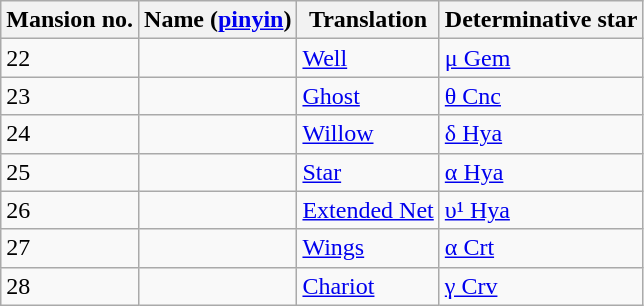<table class="wikitable">
<tr>
<th>Mansion no.</th>
<th>Name (<a href='#'>pinyin</a>)</th>
<th>Translation</th>
<th>Determinative star</th>
</tr>
<tr>
<td>22</td>
<td></td>
<td><a href='#'>Well</a></td>
<td><a href='#'>μ Gem</a></td>
</tr>
<tr>
<td>23</td>
<td></td>
<td><a href='#'>Ghost</a></td>
<td><a href='#'>θ Cnc</a></td>
</tr>
<tr>
<td>24</td>
<td></td>
<td><a href='#'>Willow</a></td>
<td><a href='#'>δ Hya</a></td>
</tr>
<tr>
<td>25</td>
<td></td>
<td><a href='#'>Star</a></td>
<td><a href='#'>α Hya</a></td>
</tr>
<tr>
<td>26</td>
<td></td>
<td><a href='#'>Extended Net</a></td>
<td><a href='#'>υ¹ Hya</a></td>
</tr>
<tr>
<td>27</td>
<td></td>
<td><a href='#'>Wings</a></td>
<td><a href='#'>α Crt</a></td>
</tr>
<tr>
<td>28</td>
<td></td>
<td><a href='#'>Chariot</a></td>
<td><a href='#'>γ Crv</a></td>
</tr>
</table>
